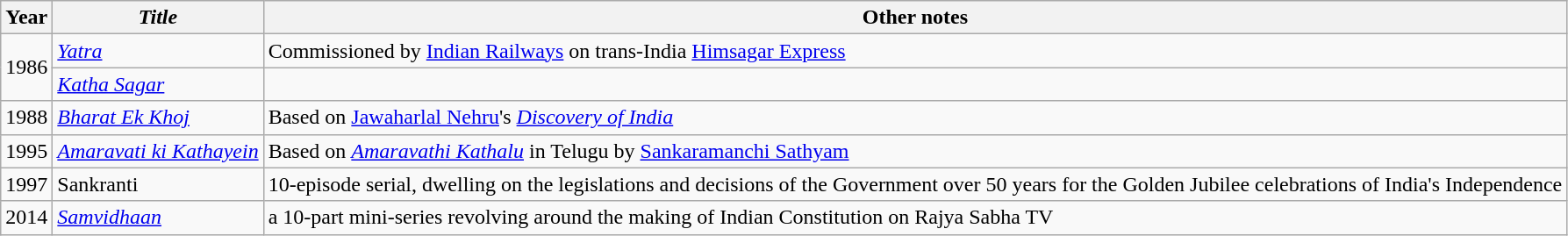<table class="wikitable">
<tr>
<th>Year</th>
<th><em>Title</em></th>
<th>Other notes</th>
</tr>
<tr>
<td rowspan="2">1986</td>
<td><em><a href='#'>Yatra</a></em></td>
<td>Commissioned by <a href='#'>Indian Railways</a> on trans-India <a href='#'>Himsagar Express</a></td>
</tr>
<tr>
<td><em><a href='#'>Katha Sagar</a></em></td>
<td></td>
</tr>
<tr>
<td>1988</td>
<td><em><a href='#'>Bharat Ek Khoj</a></em></td>
<td>Based on <a href='#'>Jawaharlal Nehru</a>'s <em><a href='#'>Discovery of India</a></em></td>
</tr>
<tr>
<td>1995</td>
<td><em><a href='#'>Amaravati ki Kathayein</a></em></td>
<td>Based on <em><a href='#'>Amaravathi Kathalu</a></em> in Telugu by <a href='#'>Sankaramanchi Sathyam</a></td>
</tr>
<tr>
<td>1997</td>
<td>Sankranti</td>
<td>10-episode serial, dwelling on the legislations and decisions of the Government over 50 years for the Golden Jubilee celebrations of India's Independence</td>
</tr>
<tr>
<td>2014</td>
<td><em><a href='#'>Samvidhaan</a></em></td>
<td>a 10-part mini-series revolving around the making of Indian Constitution on Rajya Sabha TV</td>
</tr>
</table>
